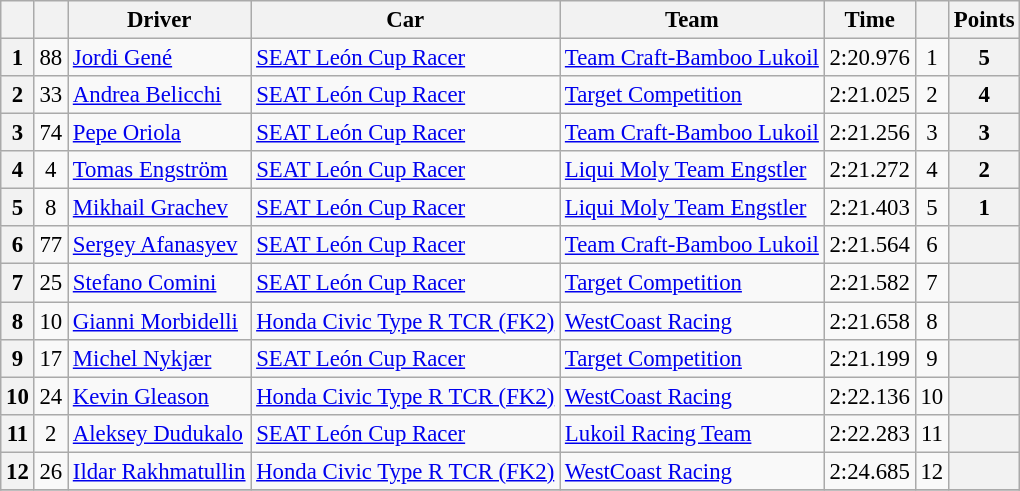<table class="wikitable sortable" style="font-size:95%">
<tr>
<th></th>
<th></th>
<th>Driver</th>
<th>Car</th>
<th>Team</th>
<th>Time</th>
<th></th>
<th>Points</th>
</tr>
<tr>
<th>1</th>
<td align=center>88</td>
<td> <a href='#'>Jordi Gené</a></td>
<td><a href='#'>SEAT León Cup Racer</a></td>
<td> <a href='#'>Team Craft-Bamboo Lukoil</a></td>
<td>2:20.976</td>
<td align=center>1</td>
<th>5</th>
</tr>
<tr>
<th>2</th>
<td align=center>33</td>
<td> <a href='#'>Andrea Belicchi</a></td>
<td><a href='#'>SEAT León Cup Racer</a></td>
<td> <a href='#'>Target Competition</a></td>
<td>2:21.025</td>
<td align=center>2</td>
<th>4</th>
</tr>
<tr>
<th>3</th>
<td align=center>74</td>
<td> <a href='#'>Pepe Oriola</a></td>
<td><a href='#'>SEAT León Cup Racer</a></td>
<td> <a href='#'>Team Craft-Bamboo Lukoil</a></td>
<td>2:21.256</td>
<td align=center>3</td>
<th>3</th>
</tr>
<tr>
<th>4</th>
<td align=center>4</td>
<td> <a href='#'>Tomas Engström</a></td>
<td><a href='#'>SEAT León Cup Racer</a></td>
<td> <a href='#'>Liqui Moly Team Engstler</a></td>
<td>2:21.272</td>
<td align=center>4</td>
<th>2</th>
</tr>
<tr>
<th>5</th>
<td align=center>8</td>
<td> <a href='#'>Mikhail Grachev</a></td>
<td><a href='#'>SEAT León Cup Racer</a></td>
<td> <a href='#'>Liqui Moly Team Engstler</a></td>
<td>2:21.403</td>
<td align=center>5</td>
<th>1</th>
</tr>
<tr>
<th>6</th>
<td align=center>77</td>
<td> <a href='#'>Sergey Afanasyev</a></td>
<td><a href='#'>SEAT León Cup Racer</a></td>
<td> <a href='#'>Team Craft-Bamboo Lukoil</a></td>
<td>2:21.564</td>
<td align=center>6</td>
<th></th>
</tr>
<tr>
<th>7</th>
<td align=center>25</td>
<td> <a href='#'>Stefano Comini</a></td>
<td><a href='#'>SEAT León Cup Racer</a></td>
<td> <a href='#'>Target Competition</a></td>
<td>2:21.582</td>
<td align=center>7</td>
<th></th>
</tr>
<tr>
<th>8</th>
<td align=center>10</td>
<td> <a href='#'>Gianni Morbidelli</a></td>
<td><a href='#'>Honda Civic Type R TCR (FK2)</a></td>
<td> <a href='#'>WestCoast Racing</a></td>
<td>2:21.658</td>
<td align=center>8</td>
<th></th>
</tr>
<tr>
<th>9</th>
<td align=center>17</td>
<td> <a href='#'>Michel Nykjær</a></td>
<td><a href='#'>SEAT León Cup Racer</a></td>
<td> <a href='#'>Target Competition</a></td>
<td>2:21.199</td>
<td align=center>9</td>
<th></th>
</tr>
<tr>
<th>10</th>
<td align=center>24</td>
<td> <a href='#'>Kevin Gleason</a></td>
<td><a href='#'>Honda Civic Type R TCR (FK2)</a></td>
<td> <a href='#'>WestCoast Racing</a></td>
<td>2:22.136</td>
<td align=center>10</td>
<th></th>
</tr>
<tr>
<th>11</th>
<td align=center>2</td>
<td> <a href='#'>Aleksey Dudukalo</a></td>
<td><a href='#'>SEAT León Cup Racer</a></td>
<td> <a href='#'>Lukoil Racing Team</a></td>
<td>2:22.283</td>
<td align=center>11</td>
<th></th>
</tr>
<tr>
<th>12</th>
<td align=center>26</td>
<td> <a href='#'>Ildar Rakhmatullin</a></td>
<td><a href='#'>Honda Civic Type R TCR (FK2)</a></td>
<td> <a href='#'>WestCoast Racing</a></td>
<td>2:24.685</td>
<td align=center>12</td>
<th></th>
</tr>
<tr>
</tr>
</table>
